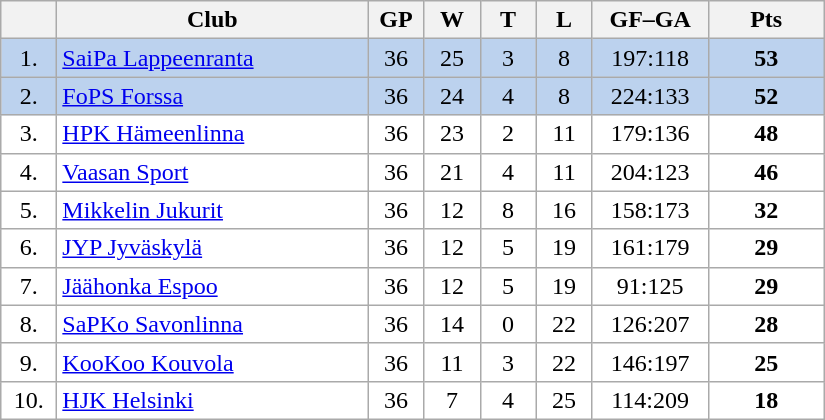<table class="wikitable">
<tr>
<th width="30"></th>
<th width="200">Club</th>
<th width="30">GP</th>
<th width="30">W</th>
<th width="30">T</th>
<th width="30">L</th>
<th width="70">GF–GA</th>
<th width="70">Pts</th>
</tr>
<tr bgcolor="#BCD2EE" align="center">
<td>1.</td>
<td align="left"><a href='#'>SaiPa Lappeenranta</a></td>
<td>36</td>
<td>25</td>
<td>3</td>
<td>8</td>
<td>197:118</td>
<td><strong>53</strong></td>
</tr>
<tr bgcolor="#BCD2EE" align="center">
<td>2.</td>
<td align="left"><a href='#'>FoPS Forssa</a></td>
<td>36</td>
<td>24</td>
<td>4</td>
<td>8</td>
<td>224:133</td>
<td><strong>52</strong></td>
</tr>
<tr bgcolor="#FFFFFF" align="center">
<td>3.</td>
<td align="left"><a href='#'>HPK Hämeenlinna</a></td>
<td>36</td>
<td>23</td>
<td>2</td>
<td>11</td>
<td>179:136</td>
<td><strong>48</strong></td>
</tr>
<tr bgcolor="#FFFFFF" align="center">
<td>4.</td>
<td align="left"><a href='#'>Vaasan Sport</a></td>
<td>36</td>
<td>21</td>
<td>4</td>
<td>11</td>
<td>204:123</td>
<td><strong>46</strong></td>
</tr>
<tr bgcolor="#FFFFFF" align="center">
<td>5.</td>
<td align="left"><a href='#'>Mikkelin Jukurit</a></td>
<td>36</td>
<td>12</td>
<td>8</td>
<td>16</td>
<td>158:173</td>
<td><strong>32</strong></td>
</tr>
<tr bgcolor="#FFFFFF" align="center">
<td>6.</td>
<td align="left"><a href='#'>JYP Jyväskylä</a></td>
<td>36</td>
<td>12</td>
<td>5</td>
<td>19</td>
<td>161:179</td>
<td><strong>29</strong></td>
</tr>
<tr bgcolor="#FFFFFF" align="center">
<td>7.</td>
<td align="left"><a href='#'>Jäähonka Espoo</a></td>
<td>36</td>
<td>12</td>
<td>5</td>
<td>19</td>
<td>91:125</td>
<td><strong>29</strong></td>
</tr>
<tr bgcolor="#FFFFFF" align="center">
<td>8.</td>
<td align="left"><a href='#'>SaPKo Savonlinna</a></td>
<td>36</td>
<td>14</td>
<td>0</td>
<td>22</td>
<td>126:207</td>
<td><strong>28</strong></td>
</tr>
<tr bgcolor="#FFFFFF" align="center">
<td>9.</td>
<td align="left"><a href='#'>KooKoo Kouvola</a></td>
<td>36</td>
<td>11</td>
<td>3</td>
<td>22</td>
<td>146:197</td>
<td><strong>25</strong></td>
</tr>
<tr bgcolor="#FFFFFF" align="center">
<td>10.</td>
<td align="left"><a href='#'>HJK Helsinki</a></td>
<td>36</td>
<td>7</td>
<td>4</td>
<td>25</td>
<td>114:209</td>
<td><strong>18</strong></td>
</tr>
</table>
